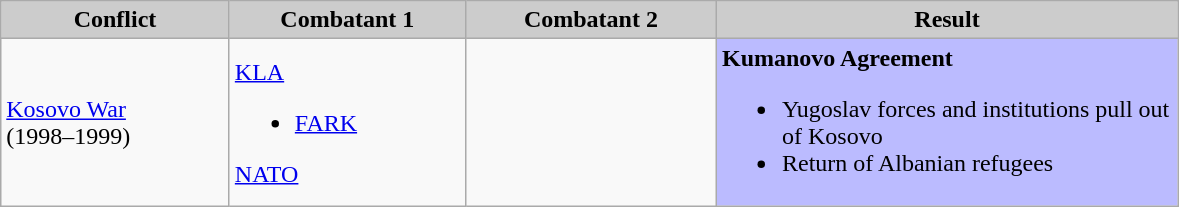<table class="wikitable">
<tr>
<th style="background:#ccc" width="145"><span>Conflict</span></th>
<th style="background:#ccc" width="150"><span>Combatant 1</span></th>
<th style="background:#ccc" width="160"><span>Combatant 2</span></th>
<th style="background:#ccc"  width="300"><span>Result</span></th>
</tr>
<tr>
<td><a href='#'>Kosovo War</a><br>(1998–1999)</td>
<td> <a href='#'>KLA</a><br><ul><li> <a href='#'>FARK</a></li></ul> <a href='#'>NATO</a></td>
<td></td>
<td style="background:#BBF"><strong>Kumanovo Agreement</strong><br><ul><li>Yugoslav forces and institutions pull out of Kosovo</li><li>Return of Albanian refugees</li></ul></td>
</tr>
</table>
